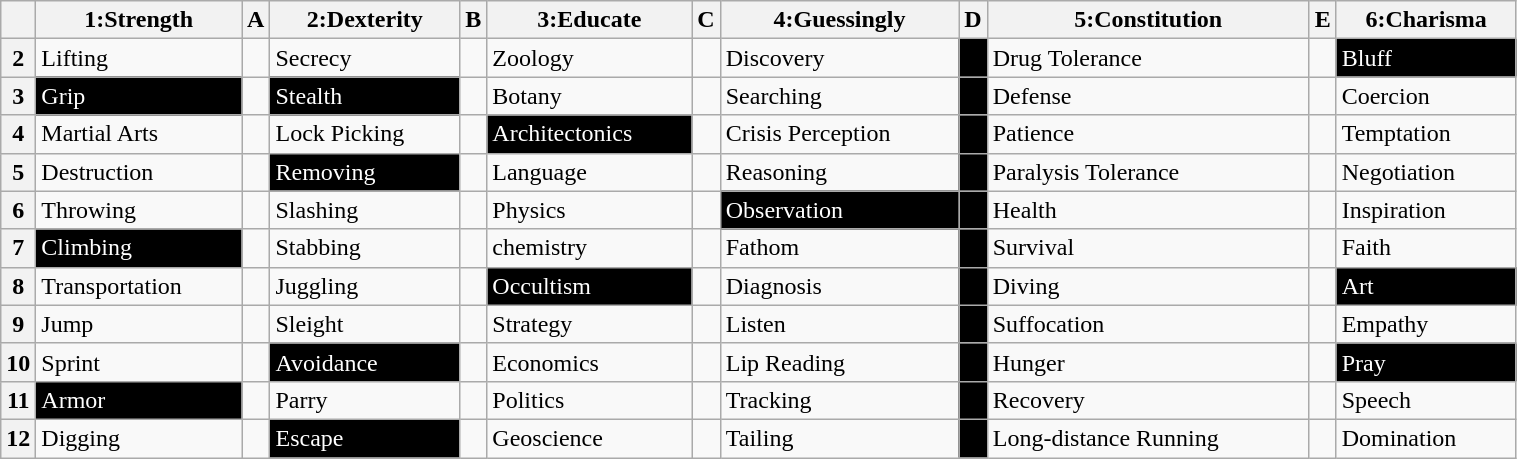<table class="wikitable" style="width:80%">
<tr>
<th style="width:0.5em"></th>
<th>1:Strength</th>
<th style="width:0.5em">A</th>
<th>2:Dexterity</th>
<th style="width:0.5em">B</th>
<th>3:Educate</th>
<th style="width:0.5em">C</th>
<th>4:Guessingly</th>
<th style="width:0.5em">D</th>
<th>5:Constitution</th>
<th style="width:0.5em">E</th>
<th>6:Charisma</th>
</tr>
<tr>
<th style="width:0.5em">2</th>
<td>Lifting</td>
<td style="width:0.5em"></td>
<td>Secrecy</td>
<td style="width:0.5em"></td>
<td>Zoology</td>
<td style="width:0.5em"></td>
<td>Discovery</td>
<td style="color:#FFFFFF; background-color:#000000; width:0.5em"></td>
<td>Drug Tolerance</td>
<td style="width:0.5em"></td>
<td style="color:#FFFFFF; background-color:#000000">Bluff</td>
</tr>
<tr>
<th style="width:0.5em">3</th>
<td style="color:#FFFFFF; background-color:#000000">Grip</td>
<td style="width:0.5em"></td>
<td style="color:#FFFFFF; background-color:#000000">Stealth</td>
<td style="width:0.5em"></td>
<td>Botany</td>
<td style="width:0.5em"></td>
<td>Searching</td>
<td style="color:#FFFFFF; background-color:#000000; width:0.5em"></td>
<td>Defense</td>
<td style="width:0.5em"></td>
<td>Coercion</td>
</tr>
<tr>
<th style="width:0.5em">4</th>
<td>Martial Arts</td>
<td style="width:0.5em"></td>
<td>Lock Picking</td>
<td style="width:0.5em"></td>
<td style="color:#FFFFFF; background-color:#000000">Architectonics</td>
<td style="width:0.5em"></td>
<td>Crisis Perception</td>
<td style="color:#FFFFFF; background-color:#000000; width:0.5em"></td>
<td>Patience</td>
<td style="width:0.5em"></td>
<td>Temptation</td>
</tr>
<tr>
<th style="width:0.5em">5</th>
<td>Destruction</td>
<td style="width:0.5em"></td>
<td style="color:#FFFFFF; background-color:#000000">Removing</td>
<td style="width:0.5em"></td>
<td>Language</td>
<td style="width:0.5em"></td>
<td>Reasoning</td>
<td style="color:#FFFFFF; background-color:#000000; width:0.5em"></td>
<td>Paralysis Tolerance</td>
<td style="width:0.5em"></td>
<td>Negotiation</td>
</tr>
<tr>
<th style="width:0.5em">6</th>
<td>Throwing</td>
<td style="width:0.5em"></td>
<td>Slashing</td>
<td style="width:0.5em"></td>
<td>Physics</td>
<td style="width:0.5em"></td>
<td style="color:#FFFFFF; background-color:#000000">Observation</td>
<td style="color:#FFFFFF; background-color:#000000; width:0.5em"></td>
<td>Health</td>
<td style="width:0.5em"></td>
<td>Inspiration</td>
</tr>
<tr>
<th style="width:0.5em">7</th>
<td style="color:#FFFFFF; background-color:#000000">Climbing</td>
<td style="width:0.5em"></td>
<td>Stabbing</td>
<td style="width:0.5em"></td>
<td>chemistry</td>
<td style="width:0.5em"></td>
<td>Fathom</td>
<td style="color:#FFFFFF; background-color:#000000; width:0.5em"></td>
<td>Survival</td>
<td style="width:0.5em"></td>
<td>Faith</td>
</tr>
<tr>
<th style="width:0.5em">8</th>
<td>Transportation</td>
<td style="width:0.5em"></td>
<td>Juggling</td>
<td style="width:0.5em"></td>
<td style="color:#FFFFFF; background-color:#000000">Occultism</td>
<td style="width:0.5em"></td>
<td>Diagnosis</td>
<td style="color:#FFFFFF; background-color:#000000; width:0.5em"></td>
<td>Diving</td>
<td style="width:0.5em"></td>
<td style="color:#FFFFFF; background-color:#000000">Art</td>
</tr>
<tr>
<th style="width:0.5em">9</th>
<td>Jump</td>
<td style="width:0.5em"></td>
<td>Sleight</td>
<td style="width:0.5em"></td>
<td>Strategy</td>
<td style="width:0.5em"></td>
<td>Listen</td>
<td style="color:#FFFFFF; background-color:#000000; width:0.5em"></td>
<td>Suffocation</td>
<td style="width:0.5em"></td>
<td>Empathy</td>
</tr>
<tr>
<th style="width:0.5em">10</th>
<td>Sprint</td>
<td style="width:0.5em"></td>
<td style="color:#FFFFFF; background-color:#000000">Avoidance</td>
<td style="width:0.5em"></td>
<td>Economics</td>
<td style="width:0.5em"></td>
<td>Lip Reading</td>
<td style="color:#FFFFFF; background-color:#000000; width:0.5em"></td>
<td>Hunger</td>
<td style="width:0.5em"></td>
<td style="color:#FFFFFF; background-color:#000000">Pray</td>
</tr>
<tr>
<th style="width:0.5em">11</th>
<td style="color:#FFFFFF; background-color:#000000">Armor</td>
<td style="width:0.5em"></td>
<td>Parry</td>
<td style="width:0.5em"></td>
<td>Politics</td>
<td style="width:0.5em"></td>
<td>Tracking</td>
<td style="color:#FFFFFF; background-color:#000000; width:0.5em"></td>
<td>Recovery</td>
<td style="width:0.5em"></td>
<td>Speech</td>
</tr>
<tr>
<th style="width:0.5em">12</th>
<td>Digging</td>
<td style="width:0.5em"></td>
<td style="color:#FFFFFF; background-color:#000000">Escape</td>
<td style="width:0.5em"></td>
<td>Geoscience</td>
<td style="width:0.5em"></td>
<td>Tailing</td>
<td style="color:#FFFFFF; background-color:#000000; width:0.5em"></td>
<td>Long-distance Running</td>
<td style="width:0.5em"></td>
<td>Domination</td>
</tr>
</table>
